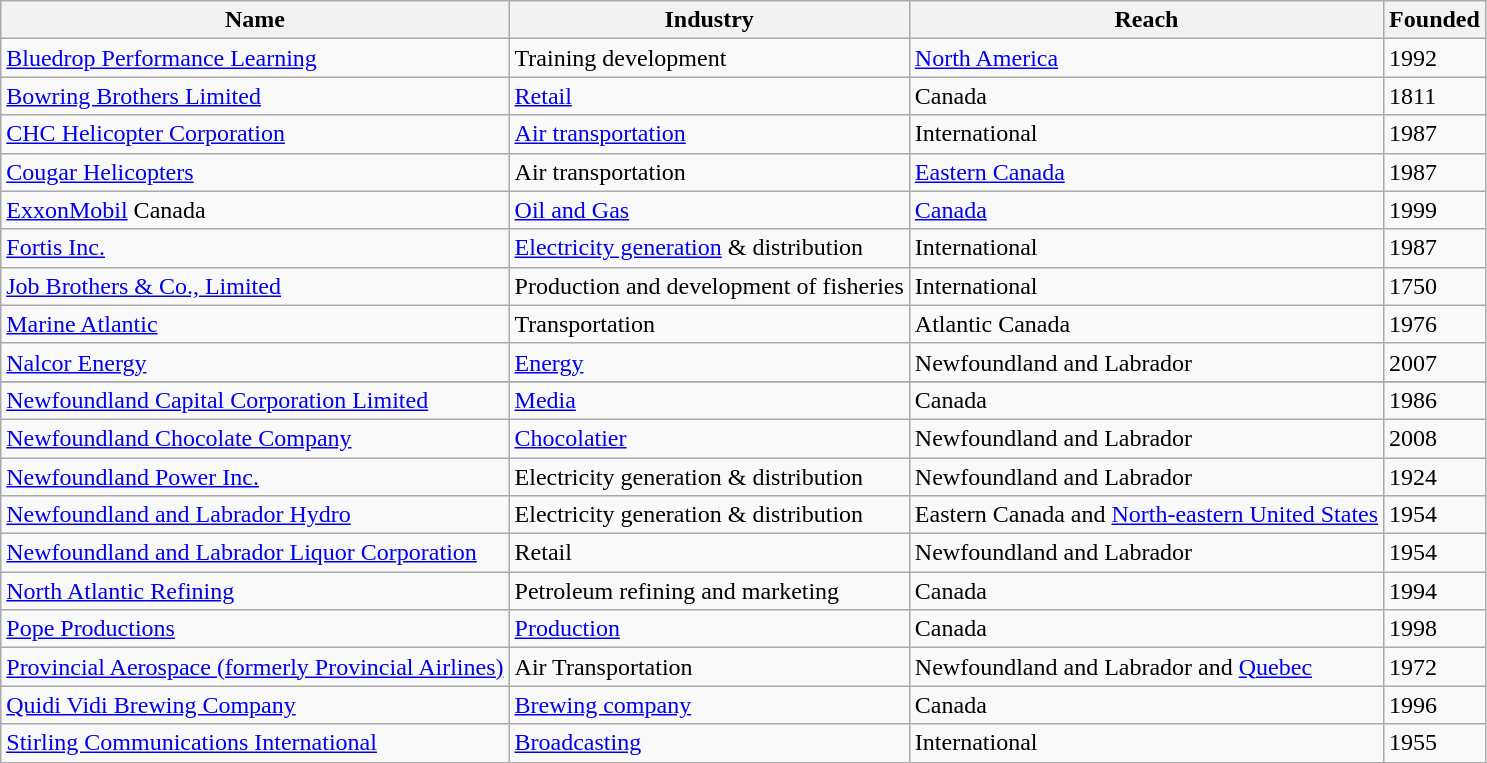<table class="wikitable">
<tr>
<th>Name</th>
<th>Industry</th>
<th>Reach</th>
<th>Founded</th>
</tr>
<tr>
<td><a href='#'>Bluedrop Performance Learning</a></td>
<td>Training development</td>
<td><a href='#'>North America</a></td>
<td>1992</td>
</tr>
<tr>
<td><a href='#'>Bowring Brothers Limited</a></td>
<td><a href='#'>Retail</a></td>
<td>Canada</td>
<td>1811</td>
</tr>
<tr>
<td><a href='#'>CHC Helicopter Corporation</a></td>
<td><a href='#'>Air transportation</a></td>
<td>International</td>
<td>1987</td>
</tr>
<tr>
<td><a href='#'>Cougar Helicopters</a></td>
<td>Air transportation</td>
<td><a href='#'>Eastern Canada</a></td>
<td>1987</td>
</tr>
<tr>
<td><a href='#'>ExxonMobil</a> Canada</td>
<td><a href='#'>Oil and Gas</a></td>
<td><a href='#'>Canada</a></td>
<td>1999</td>
</tr>
<tr>
<td><a href='#'>Fortis Inc.</a></td>
<td><a href='#'>Electricity generation</a> & distribution</td>
<td>International</td>
<td>1987</td>
</tr>
<tr>
<td><a href='#'>Job Brothers & Co., Limited</a></td>
<td>Production and development of fisheries</td>
<td>International</td>
<td>1750</td>
</tr>
<tr>
<td><a href='#'>Marine Atlantic</a></td>
<td>Transportation</td>
<td>Atlantic Canada</td>
<td>1976</td>
</tr>
<tr>
<td><a href='#'>Nalcor Energy</a></td>
<td><a href='#'>Energy</a></td>
<td>Newfoundland and Labrador</td>
<td>2007</td>
</tr>
<tr>
</tr>
<tr>
<td><a href='#'>Newfoundland Capital Corporation Limited</a></td>
<td><a href='#'>Media</a></td>
<td>Canada</td>
<td>1986</td>
</tr>
<tr>
<td><a href='#'>Newfoundland Chocolate Company</a></td>
<td><a href='#'>Chocolatier</a></td>
<td>Newfoundland and Labrador</td>
<td>2008</td>
</tr>
<tr>
<td><a href='#'>Newfoundland Power Inc.</a></td>
<td>Electricity generation & distribution</td>
<td>Newfoundland and Labrador</td>
<td>1924</td>
</tr>
<tr>
<td><a href='#'>Newfoundland and Labrador Hydro</a></td>
<td>Electricity generation & distribution</td>
<td>Eastern Canada and <a href='#'>North-eastern United States</a></td>
<td>1954</td>
</tr>
<tr>
<td><a href='#'>Newfoundland and Labrador Liquor Corporation</a></td>
<td>Retail</td>
<td>Newfoundland and Labrador</td>
<td>1954</td>
</tr>
<tr>
<td><a href='#'>North Atlantic Refining</a></td>
<td>Petroleum refining and marketing</td>
<td>Canada</td>
<td>1994</td>
</tr>
<tr>
<td><a href='#'>Pope Productions</a></td>
<td><a href='#'>Production</a></td>
<td>Canada</td>
<td>1998</td>
</tr>
<tr>
<td><a href='#'>Provincial Aerospace (formerly Provincial Airlines)</a></td>
<td>Air Transportation</td>
<td>Newfoundland and Labrador and <a href='#'>Quebec</a></td>
<td>1972</td>
</tr>
<tr>
<td><a href='#'>Quidi Vidi Brewing Company</a></td>
<td><a href='#'>Brewing company</a></td>
<td>Canada</td>
<td>1996</td>
</tr>
<tr>
<td><a href='#'>Stirling Communications International</a></td>
<td><a href='#'>Broadcasting</a></td>
<td>International</td>
<td>1955</td>
</tr>
</table>
